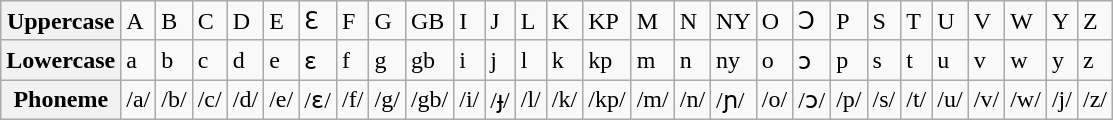<table class="wikitable">
<tr>
<th>Uppercase</th>
<td>A</td>
<td>B</td>
<td>C</td>
<td>D</td>
<td>E</td>
<td>Ɛ</td>
<td>F</td>
<td>G</td>
<td>GB</td>
<td>I</td>
<td>J</td>
<td>L</td>
<td>K</td>
<td>KP</td>
<td>M</td>
<td>N</td>
<td>NY</td>
<td>O</td>
<td>Ɔ</td>
<td>P</td>
<td>S</td>
<td>T</td>
<td>U</td>
<td>V</td>
<td>W</td>
<td>Y</td>
<td>Z</td>
</tr>
<tr>
<th>Lowercase</th>
<td>a</td>
<td>b</td>
<td>c</td>
<td>d</td>
<td>e</td>
<td>ɛ</td>
<td>f</td>
<td>g</td>
<td>gb</td>
<td>i</td>
<td>j</td>
<td>l</td>
<td>k</td>
<td>kp</td>
<td>m</td>
<td>n</td>
<td>ny</td>
<td>o</td>
<td>ɔ</td>
<td>p</td>
<td>s</td>
<td>t</td>
<td>u</td>
<td>v</td>
<td>w</td>
<td>y</td>
<td>z</td>
</tr>
<tr style="white-space: nowrap;">
<th>Phoneme</th>
<td>/a/</td>
<td>/b/</td>
<td>/c/</td>
<td>/d/</td>
<td>/e/</td>
<td>/ɛ/</td>
<td>/f/</td>
<td>/g/</td>
<td>/gb/</td>
<td>/i/</td>
<td>/ɟ/</td>
<td>/l/</td>
<td>/k/</td>
<td>/kp/</td>
<td>/m/</td>
<td>/n/</td>
<td>/ɲ/</td>
<td>/o/</td>
<td>/ɔ/</td>
<td>/p/</td>
<td>/s/</td>
<td>/t/</td>
<td>/u/</td>
<td>/v/</td>
<td>/w/</td>
<td>/j/</td>
<td>/z/</td>
</tr>
</table>
